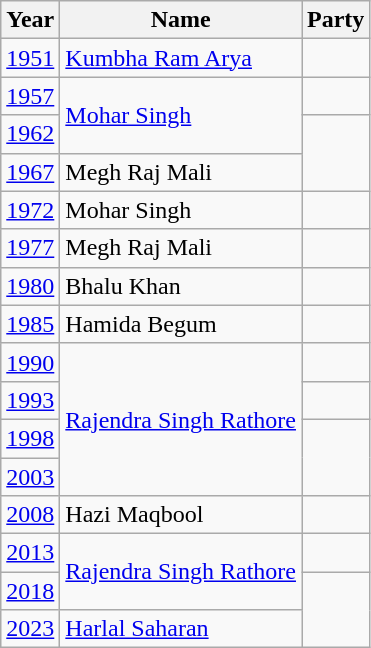<table class="wikitable sortable">
<tr>
<th>Year</th>
<th>Name</th>
<th colspan=2>Party</th>
</tr>
<tr>
<td><a href='#'>1951</a></td>
<td><a href='#'>Kumbha Ram Arya</a></td>
<td></td>
</tr>
<tr>
<td><a href='#'>1957</a></td>
<td rowspan=2><a href='#'>Mohar Singh</a></td>
<td></td>
</tr>
<tr>
<td><a href='#'>1962</a></td>
</tr>
<tr>
<td><a href='#'>1967</a></td>
<td>Megh Raj Mali</td>
</tr>
<tr>
<td><a href='#'>1972</a></td>
<td>Mohar Singh</td>
<td></td>
</tr>
<tr>
<td><a href='#'>1977</a></td>
<td>Megh Raj Mali</td>
<td></td>
</tr>
<tr>
<td><a href='#'>1980</a></td>
<td>Bhalu Khan</td>
<td></td>
</tr>
<tr>
<td><a href='#'>1985</a></td>
<td>Hamida Begum</td>
<td></td>
</tr>
<tr>
<td><a href='#'>1990</a></td>
<td rowspan=4><a href='#'>Rajendra Singh Rathore</a></td>
<td></td>
</tr>
<tr>
<td><a href='#'>1993</a></td>
<td></td>
</tr>
<tr>
<td><a href='#'>1998</a></td>
</tr>
<tr>
<td><a href='#'>2003</a></td>
</tr>
<tr>
<td><a href='#'>2008</a></td>
<td>Hazi Maqbool</td>
<td></td>
</tr>
<tr>
<td><a href='#'>2013</a></td>
<td rowspan=2><a href='#'>Rajendra Singh Rathore</a></td>
<td></td>
</tr>
<tr>
<td><a href='#'>2018</a></td>
</tr>
<tr>
<td><a href='#'>2023</a></td>
<td><a href='#'>Harlal Saharan</a></td>
</tr>
</table>
